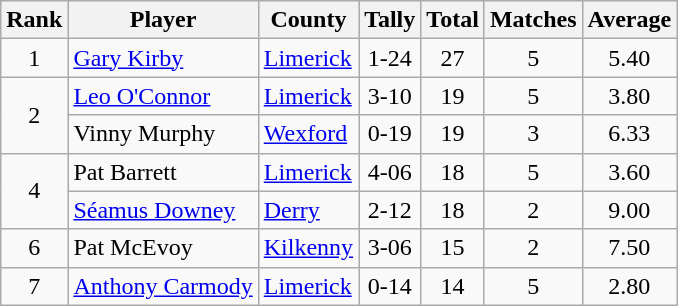<table class="wikitable">
<tr>
<th>Rank</th>
<th>Player</th>
<th>County</th>
<th>Tally</th>
<th>Total</th>
<th>Matches</th>
<th>Average</th>
</tr>
<tr>
<td rowspan=1 align=center>1</td>
<td><a href='#'>Gary Kirby</a></td>
<td><a href='#'>Limerick</a></td>
<td align=center>1-24</td>
<td align=center>27</td>
<td align=center>5</td>
<td align=center>5.40</td>
</tr>
<tr>
<td rowspan=2 align=center>2</td>
<td><a href='#'>Leo O'Connor</a></td>
<td><a href='#'>Limerick</a></td>
<td align=center>3-10</td>
<td align=center>19</td>
<td align=center>5</td>
<td align=center>3.80</td>
</tr>
<tr>
<td>Vinny Murphy</td>
<td><a href='#'>Wexford</a></td>
<td align=center>0-19</td>
<td align=center>19</td>
<td align=center>3</td>
<td align=center>6.33</td>
</tr>
<tr>
<td rowspan=2 align=center>4</td>
<td>Pat Barrett</td>
<td><a href='#'>Limerick</a></td>
<td align=center>4-06</td>
<td align=center>18</td>
<td align=center>5</td>
<td align=center>3.60</td>
</tr>
<tr>
<td><a href='#'>Séamus Downey</a></td>
<td><a href='#'>Derry</a></td>
<td align=center>2-12</td>
<td align=center>18</td>
<td align=center>2</td>
<td align=center>9.00</td>
</tr>
<tr>
<td rowspan=1 align=center>6</td>
<td>Pat McEvoy</td>
<td><a href='#'>Kilkenny</a></td>
<td align=center>3-06</td>
<td align=center>15</td>
<td align=center>2</td>
<td align=center>7.50</td>
</tr>
<tr>
<td rowspan=1 align=center>7</td>
<td><a href='#'>Anthony Carmody</a></td>
<td><a href='#'>Limerick</a></td>
<td align=center>0-14</td>
<td align=center>14</td>
<td align=center>5</td>
<td align=center>2.80</td>
</tr>
</table>
